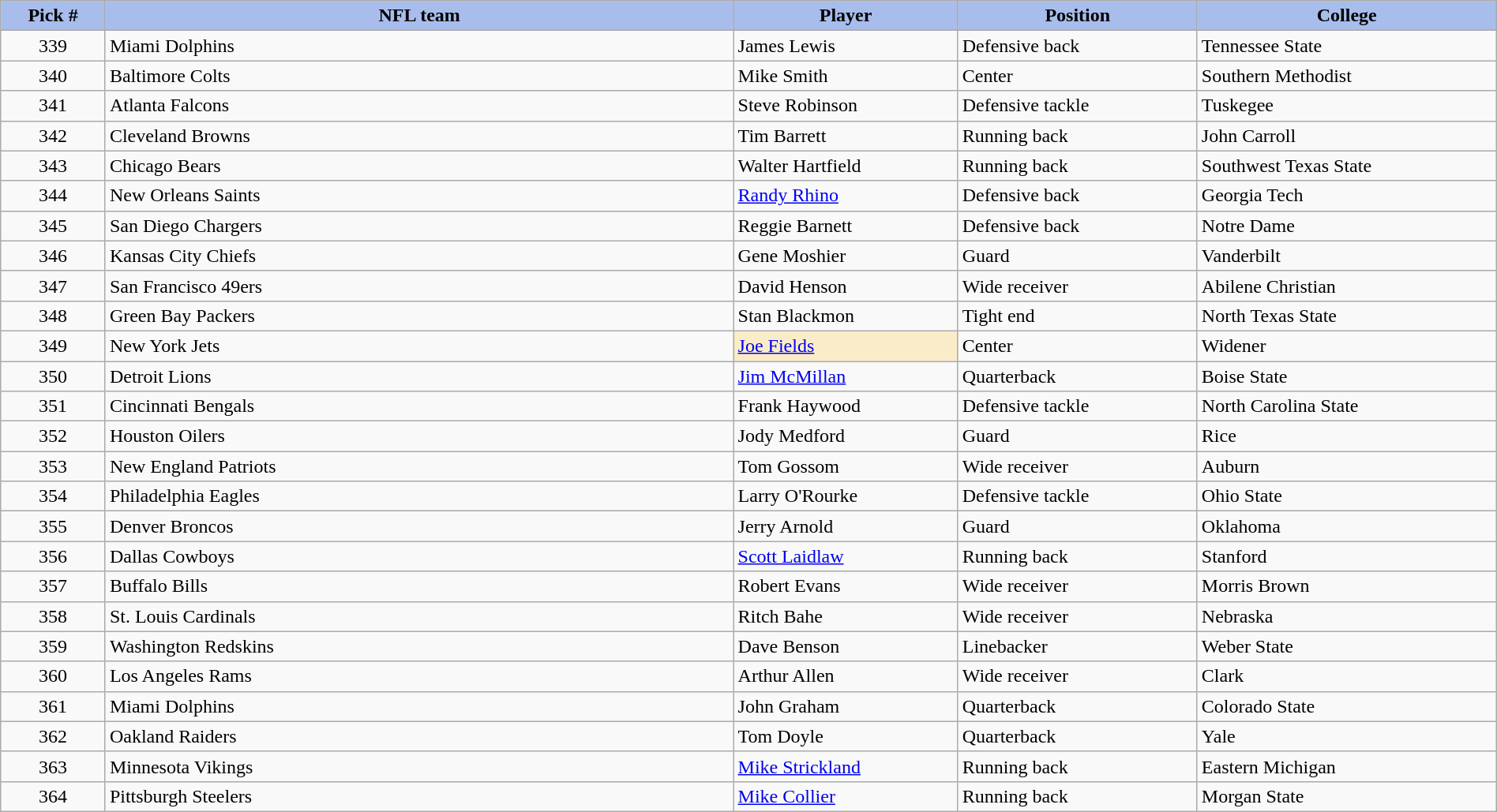<table class="wikitable sortable sortable" style="width: 100%">
<tr>
<th style="background:#A8BDEC;" width=7%>Pick #</th>
<th width=42% style="background:#A8BDEC;">NFL team</th>
<th width=15% style="background:#A8BDEC;">Player</th>
<th width=16% style="background:#A8BDEC;">Position</th>
<th width=20% style="background:#A8BDEC;">College</th>
</tr>
<tr>
<td align=center>339</td>
<td>Miami Dolphins</td>
<td>James Lewis</td>
<td>Defensive back</td>
<td>Tennessee State</td>
</tr>
<tr>
<td align=center>340</td>
<td>Baltimore Colts</td>
<td>Mike Smith</td>
<td>Center</td>
<td>Southern Methodist</td>
</tr>
<tr>
<td align=center>341</td>
<td>Atlanta Falcons</td>
<td>Steve Robinson</td>
<td>Defensive tackle</td>
<td>Tuskegee</td>
</tr>
<tr>
<td align=center>342</td>
<td>Cleveland Browns</td>
<td>Tim Barrett</td>
<td>Running back</td>
<td>John Carroll</td>
</tr>
<tr>
<td align=center>343</td>
<td>Chicago Bears</td>
<td>Walter Hartfield</td>
<td>Running back</td>
<td>Southwest Texas State</td>
</tr>
<tr>
<td align=center>344</td>
<td>New Orleans Saints</td>
<td><a href='#'>Randy Rhino</a></td>
<td>Defensive back</td>
<td>Georgia Tech</td>
</tr>
<tr>
<td align=center>345</td>
<td>San Diego Chargers</td>
<td>Reggie Barnett</td>
<td>Defensive back</td>
<td>Notre Dame</td>
</tr>
<tr>
<td align=center>346</td>
<td>Kansas City Chiefs</td>
<td>Gene Moshier</td>
<td>Guard</td>
<td>Vanderbilt</td>
</tr>
<tr>
<td align=center>347</td>
<td>San Francisco 49ers</td>
<td>David Henson</td>
<td>Wide receiver</td>
<td>Abilene Christian</td>
</tr>
<tr>
<td align=center>348</td>
<td>Green Bay Packers</td>
<td>Stan Blackmon</td>
<td>Tight end</td>
<td>North Texas State</td>
</tr>
<tr>
<td align=center>349</td>
<td>New York Jets</td>
<td bgcolor="#faecc8"><a href='#'>Joe Fields</a></td>
<td>Center</td>
<td>Widener</td>
</tr>
<tr>
<td align=center>350</td>
<td>Detroit Lions</td>
<td><a href='#'>Jim McMillan</a></td>
<td>Quarterback</td>
<td>Boise State</td>
</tr>
<tr>
<td align=center>351</td>
<td>Cincinnati Bengals</td>
<td>Frank Haywood</td>
<td>Defensive tackle</td>
<td>North Carolina State</td>
</tr>
<tr>
<td align=center>352</td>
<td>Houston Oilers</td>
<td>Jody Medford</td>
<td>Guard</td>
<td>Rice</td>
</tr>
<tr>
<td align=center>353</td>
<td>New England Patriots</td>
<td>Tom Gossom</td>
<td>Wide receiver</td>
<td>Auburn</td>
</tr>
<tr>
<td align=center>354</td>
<td>Philadelphia Eagles</td>
<td>Larry O'Rourke</td>
<td>Defensive tackle</td>
<td>Ohio State</td>
</tr>
<tr>
<td align=center>355</td>
<td>Denver Broncos</td>
<td>Jerry Arnold</td>
<td>Guard</td>
<td>Oklahoma</td>
</tr>
<tr>
<td align=center>356</td>
<td>Dallas Cowboys</td>
<td><a href='#'>Scott Laidlaw</a></td>
<td>Running back</td>
<td>Stanford</td>
</tr>
<tr>
<td align=center>357</td>
<td>Buffalo Bills</td>
<td>Robert Evans</td>
<td>Wide receiver</td>
<td>Morris Brown</td>
</tr>
<tr>
<td align=center>358</td>
<td>St. Louis Cardinals</td>
<td>Ritch Bahe</td>
<td>Wide receiver</td>
<td>Nebraska</td>
</tr>
<tr>
<td align=center>359</td>
<td>Washington Redskins</td>
<td>Dave Benson</td>
<td>Linebacker</td>
<td>Weber State</td>
</tr>
<tr>
<td align=center>360</td>
<td>Los Angeles Rams</td>
<td>Arthur Allen</td>
<td>Wide receiver</td>
<td>Clark</td>
</tr>
<tr>
<td align=center>361</td>
<td>Miami Dolphins</td>
<td>John Graham</td>
<td>Quarterback</td>
<td>Colorado State</td>
</tr>
<tr>
<td align=center>362</td>
<td>Oakland Raiders</td>
<td>Tom Doyle</td>
<td>Quarterback</td>
<td>Yale</td>
</tr>
<tr>
<td align=center>363</td>
<td>Minnesota Vikings</td>
<td><a href='#'>Mike Strickland</a></td>
<td>Running back</td>
<td>Eastern Michigan</td>
</tr>
<tr>
<td align=center>364</td>
<td>Pittsburgh Steelers</td>
<td><a href='#'>Mike Collier</a></td>
<td>Running back</td>
<td>Morgan State</td>
</tr>
</table>
